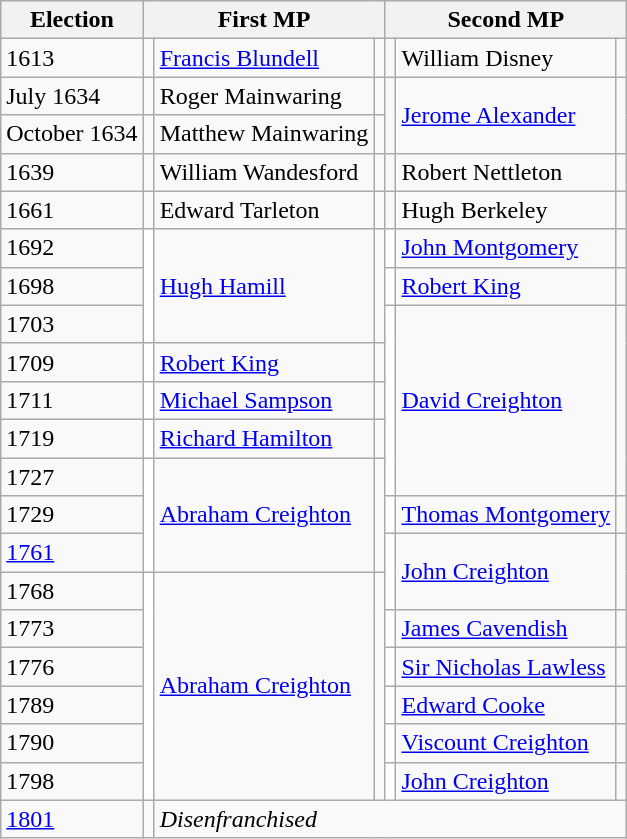<table class="wikitable">
<tr>
<th>Election</th>
<th colspan=3>First MP</th>
<th colspan=3>Second MP</th>
</tr>
<tr>
<td>1613</td>
<td></td>
<td><a href='#'>Francis Blundell</a></td>
<td></td>
<td></td>
<td>William Disney</td>
<td></td>
</tr>
<tr>
<td>July 1634</td>
<td></td>
<td>Roger Mainwaring</td>
<td></td>
<td rowspan=2></td>
<td rowspan=2><a href='#'>Jerome Alexander</a></td>
<td rowspan=2></td>
</tr>
<tr>
<td>October 1634</td>
<td></td>
<td>Matthew Mainwaring</td>
<td></td>
</tr>
<tr>
<td>1639</td>
<td></td>
<td>William Wandesford</td>
<td></td>
<td></td>
<td>Robert Nettleton</td>
<td></td>
</tr>
<tr>
<td>1661</td>
<td></td>
<td>Edward Tarleton</td>
<td></td>
<td></td>
<td>Hugh Berkeley</td>
<td></td>
</tr>
<tr>
<td>1692</td>
<td rowspan="3" style="background-color: white"></td>
<td rowspan="3"><a href='#'>Hugh Hamill</a></td>
<td rowspan="3"></td>
<td style="background-color: white"></td>
<td><a href='#'>John Montgomery</a></td>
<td></td>
</tr>
<tr>
<td>1698</td>
<td style="background-color: white"></td>
<td><a href='#'>Robert King</a></td>
<td></td>
</tr>
<tr>
<td>1703</td>
<td rowspan="5" style="background-color: white"></td>
<td rowspan="5"><a href='#'>David Creighton</a></td>
<td rowspan="5"></td>
</tr>
<tr>
<td>1709</td>
<td style="background-color: white"></td>
<td><a href='#'>Robert King</a></td>
<td></td>
</tr>
<tr>
<td>1711</td>
<td style="background-color: white"></td>
<td><a href='#'>Michael Sampson</a></td>
<td></td>
</tr>
<tr>
<td>1719</td>
<td style="background-color: white"></td>
<td><a href='#'>Richard Hamilton</a></td>
<td></td>
</tr>
<tr>
<td>1727</td>
<td rowspan="3" style="background-color: white"></td>
<td rowspan="3"><a href='#'>Abraham Creighton</a></td>
<td rowspan="3"></td>
</tr>
<tr>
<td>1729</td>
<td style="background-color: white"></td>
<td><a href='#'>Thomas Montgomery</a></td>
<td></td>
</tr>
<tr>
<td><a href='#'>1761</a></td>
<td rowspan="2" style="background-color: white"></td>
<td rowspan="2"><a href='#'>John Creighton</a></td>
<td rowspan="2"></td>
</tr>
<tr>
<td>1768</td>
<td rowspan="6" style="background-color: white"></td>
<td rowspan="6"><a href='#'>Abraham Creighton</a></td>
<td rowspan="6"></td>
</tr>
<tr>
<td>1773</td>
<td style="background-color: white"></td>
<td><a href='#'>James Cavendish</a></td>
<td></td>
</tr>
<tr>
<td>1776</td>
<td style="background-color: white"></td>
<td><a href='#'>Sir Nicholas Lawless</a></td>
<td></td>
</tr>
<tr>
<td>1789</td>
<td style="background-color: white"></td>
<td><a href='#'>Edward Cooke</a></td>
<td></td>
</tr>
<tr>
<td>1790</td>
<td style="background-color: white"></td>
<td><a href='#'>Viscount Creighton</a></td>
<td></td>
</tr>
<tr>
<td>1798</td>
<td style="background-color: white"></td>
<td><a href='#'>John Creighton</a></td>
<td></td>
</tr>
<tr>
<td><a href='#'>1801</a></td>
<td></td>
<td colspan="5"><em>Disenfranchised</em></td>
</tr>
</table>
